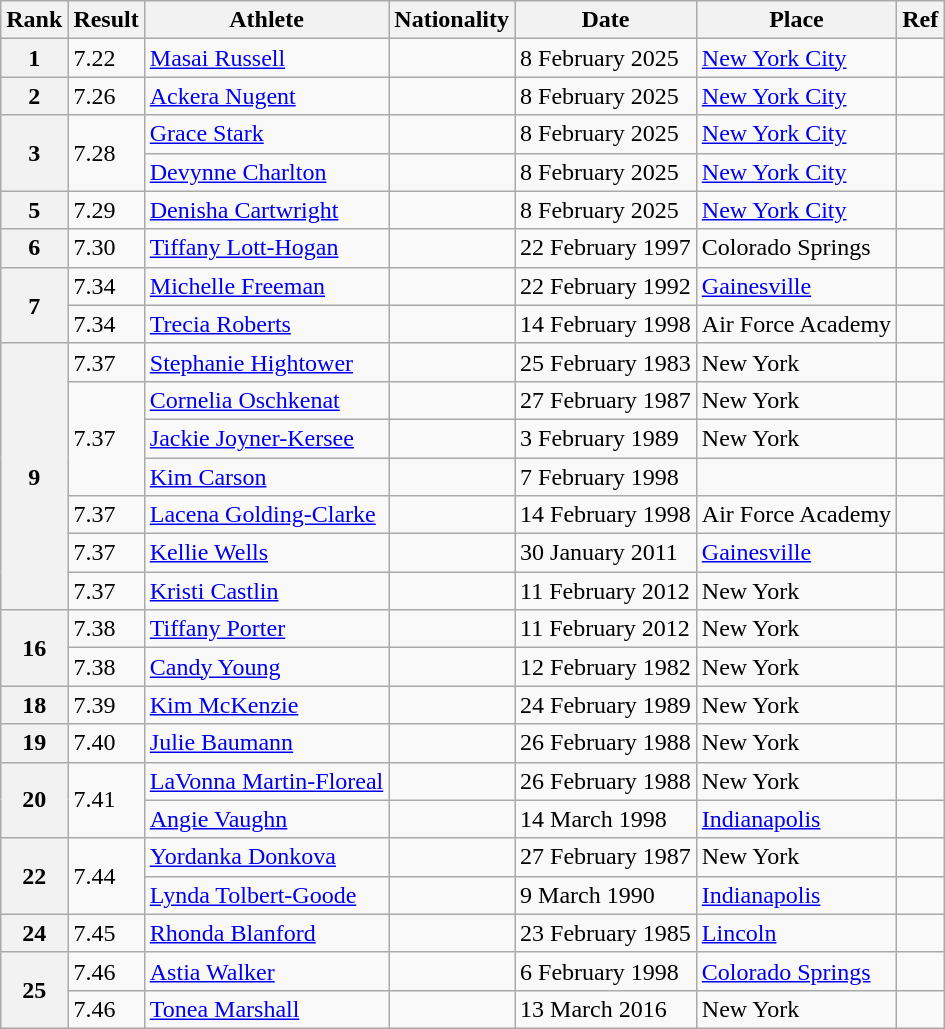<table class="wikitable">
<tr>
<th>Rank</th>
<th>Result</th>
<th>Athlete</th>
<th>Nationality</th>
<th>Date</th>
<th>Place</th>
<th>Ref</th>
</tr>
<tr>
<th>1</th>
<td>7.22</td>
<td><a href='#'>Masai Russell</a></td>
<td></td>
<td>8 February 2025</td>
<td><a href='#'>New York City</a></td>
<td></td>
</tr>
<tr>
<th>2</th>
<td>7.26</td>
<td><a href='#'>Ackera Nugent</a></td>
<td></td>
<td>8 February 2025</td>
<td><a href='#'>New York City</a></td>
<td></td>
</tr>
<tr>
<th rowspan=2>3</th>
<td rowspan=2>7.28</td>
<td><a href='#'>Grace Stark</a></td>
<td></td>
<td>8 February 2025</td>
<td><a href='#'>New York City</a></td>
<td></td>
</tr>
<tr>
<td><a href='#'>Devynne Charlton</a></td>
<td></td>
<td>8 February 2025</td>
<td><a href='#'>New York City</a></td>
<td></td>
</tr>
<tr>
<th>5</th>
<td>7.29</td>
<td><a href='#'>Denisha Cartwright</a></td>
<td></td>
<td>8 February 2025</td>
<td><a href='#'>New York City</a></td>
<td></td>
</tr>
<tr>
<th>6</th>
<td>7.30 </td>
<td><a href='#'>Tiffany Lott-Hogan</a></td>
<td></td>
<td>22 February 1997</td>
<td>Colorado Springs</td>
<td></td>
</tr>
<tr>
<th rowspan=2>7</th>
<td>7.34</td>
<td><a href='#'>Michelle Freeman</a></td>
<td></td>
<td>22 February 1992</td>
<td><a href='#'>Gainesville</a></td>
<td></td>
</tr>
<tr>
<td>7.34 </td>
<td><a href='#'>Trecia Roberts</a></td>
<td></td>
<td>14 February 1998</td>
<td>Air Force Academy</td>
<td></td>
</tr>
<tr>
<th rowspan=7>9</th>
<td>7.37</td>
<td><a href='#'>Stephanie Hightower</a></td>
<td></td>
<td>25 February 1983</td>
<td>New York</td>
<td></td>
</tr>
<tr>
<td rowspan=3>7.37</td>
<td><a href='#'>Cornelia Oschkenat</a></td>
<td></td>
<td>27 February 1987</td>
<td>New York</td>
<td></td>
</tr>
<tr>
<td><a href='#'>Jackie Joyner-Kersee</a></td>
<td></td>
<td>3 February 1989</td>
<td>New York</td>
<td></td>
</tr>
<tr>
<td><a href='#'>Kim Carson</a></td>
<td></td>
<td>7 February 1998</td>
<td></td>
<td></td>
</tr>
<tr>
<td>7.37 </td>
<td><a href='#'>Lacena Golding-Clarke</a></td>
<td></td>
<td>14 February 1998</td>
<td>Air Force Academy</td>
<td></td>
</tr>
<tr>
<td>7.37</td>
<td><a href='#'>Kellie Wells</a></td>
<td></td>
<td>30 January 2011</td>
<td><a href='#'>Gainesville</a></td>
<td></td>
</tr>
<tr>
<td>7.37</td>
<td><a href='#'>Kristi Castlin</a></td>
<td></td>
<td>11 February 2012</td>
<td>New York</td>
<td></td>
</tr>
<tr>
<th rowspan=2>16</th>
<td>7.38</td>
<td><a href='#'>Tiffany Porter</a></td>
<td></td>
<td>11 February 2012</td>
<td>New York</td>
<td></td>
</tr>
<tr>
<td>7.38</td>
<td><a href='#'>Candy Young</a></td>
<td></td>
<td>12 February 1982</td>
<td>New York</td>
<td></td>
</tr>
<tr>
<th>18</th>
<td>7.39</td>
<td><a href='#'>Kim McKenzie</a></td>
<td></td>
<td>24 February 1989</td>
<td>New York</td>
<td></td>
</tr>
<tr>
<th>19</th>
<td>7.40</td>
<td><a href='#'>Julie Baumann</a></td>
<td></td>
<td>26 February 1988</td>
<td>New York</td>
<td></td>
</tr>
<tr>
<th rowspan=2>20</th>
<td rowspan=2>7.41</td>
<td><a href='#'>LaVonna Martin-Floreal</a></td>
<td></td>
<td>26 February 1988</td>
<td>New York</td>
<td></td>
</tr>
<tr>
<td><a href='#'>Angie Vaughn</a></td>
<td></td>
<td>14 March 1998</td>
<td><a href='#'>Indianapolis</a></td>
<td></td>
</tr>
<tr>
<th rowspan=2>22</th>
<td rowspan=2>7.44</td>
<td><a href='#'>Yordanka Donkova</a></td>
<td></td>
<td>27 February 1987</td>
<td>New York</td>
<td></td>
</tr>
<tr>
<td><a href='#'>Lynda Tolbert-Goode</a></td>
<td></td>
<td>9 March 1990</td>
<td><a href='#'>Indianapolis</a></td>
<td></td>
</tr>
<tr>
<th>24</th>
<td>7.45</td>
<td><a href='#'>Rhonda Blanford</a></td>
<td></td>
<td>23 February 1985</td>
<td><a href='#'>Lincoln</a></td>
<td></td>
</tr>
<tr>
<th rowspan=2>25</th>
<td>7.46 </td>
<td><a href='#'>Astia Walker</a></td>
<td></td>
<td>6 February 1998</td>
<td><a href='#'>Colorado Springs</a></td>
<td></td>
</tr>
<tr>
<td>7.46</td>
<td><a href='#'>Tonea Marshall</a></td>
<td></td>
<td>13 March 2016</td>
<td>New York</td>
<td></td>
</tr>
</table>
